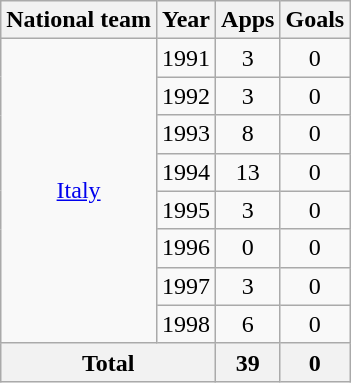<table class="wikitable" style="text-align:center">
<tr>
<th>National team</th>
<th>Year</th>
<th>Apps</th>
<th>Goals</th>
</tr>
<tr>
<td rowspan="8"><a href='#'>Italy</a></td>
<td>1991</td>
<td>3</td>
<td>0</td>
</tr>
<tr>
<td>1992</td>
<td>3</td>
<td>0</td>
</tr>
<tr>
<td>1993</td>
<td>8</td>
<td>0</td>
</tr>
<tr>
<td>1994</td>
<td>13</td>
<td>0</td>
</tr>
<tr>
<td>1995</td>
<td>3</td>
<td>0</td>
</tr>
<tr>
<td>1996</td>
<td>0</td>
<td>0</td>
</tr>
<tr>
<td>1997</td>
<td>3</td>
<td>0</td>
</tr>
<tr>
<td>1998</td>
<td>6</td>
<td>0</td>
</tr>
<tr>
<th colspan="2">Total</th>
<th>39</th>
<th>0</th>
</tr>
</table>
